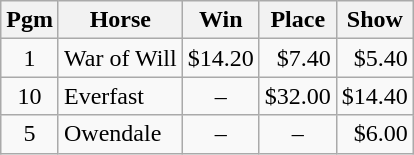<table class="wikitable">
<tr>
<th>Pgm</th>
<th>Horse</th>
<th>Win</th>
<th>Place</th>
<th>Show</th>
</tr>
<tr>
<td style="text-align: center;">1</td>
<td>War of Will</td>
<td style="text-align: right;">$14.20</td>
<td style="text-align: right;">$7.40</td>
<td style="text-align: right;">$5.40</td>
</tr>
<tr>
<td style="text-align: center;">10</td>
<td>Everfast</td>
<td style="text-align: center;">–</td>
<td style="text-align: right;">$32.00</td>
<td style="text-align: right;">$14.40</td>
</tr>
<tr>
<td style="text-align: center;">5</td>
<td>Owendale</td>
<td style="text-align: center;">–</td>
<td style="text-align: center;">–</td>
<td style="text-align: right;">$6.00</td>
</tr>
</table>
